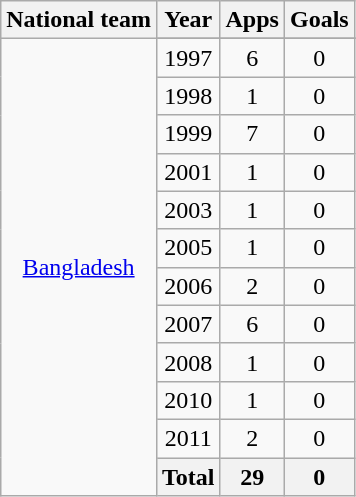<table class="wikitable" style="text-align: center;">
<tr>
<th>National team</th>
<th>Year</th>
<th>Apps</th>
<th>Goals</th>
</tr>
<tr>
<td rowspan="13"><a href='#'>Bangladesh</a></td>
</tr>
<tr>
<td>1997</td>
<td>6</td>
<td>0</td>
</tr>
<tr>
<td>1998</td>
<td>1</td>
<td>0</td>
</tr>
<tr>
<td>1999</td>
<td>7</td>
<td>0</td>
</tr>
<tr>
<td>2001</td>
<td>1</td>
<td>0</td>
</tr>
<tr>
<td>2003</td>
<td>1</td>
<td>0</td>
</tr>
<tr>
<td>2005</td>
<td>1</td>
<td>0</td>
</tr>
<tr>
<td>2006</td>
<td>2</td>
<td>0</td>
</tr>
<tr>
<td>2007</td>
<td>6</td>
<td>0</td>
</tr>
<tr>
<td>2008</td>
<td>1</td>
<td>0</td>
</tr>
<tr>
<td>2010</td>
<td>1</td>
<td>0</td>
</tr>
<tr>
<td>2011</td>
<td>2</td>
<td>0</td>
</tr>
<tr>
<th>Total</th>
<th>29</th>
<th>0</th>
</tr>
</table>
